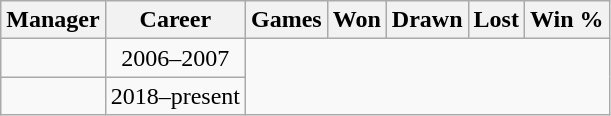<table class="wikitable sortable" style="text-align:center;">
<tr>
<th>Manager</th>
<th>Career</th>
<th>Games</th>
<th>Won</th>
<th>Drawn</th>
<th>Lost</th>
<th>Win %</th>
</tr>
<tr>
<td style="text-align: left;"> </td>
<td>2006–2007<br></td>
</tr>
<tr>
<td style="text-align: left;"> <strong></strong></td>
<td>2018–present<br></td>
</tr>
</table>
